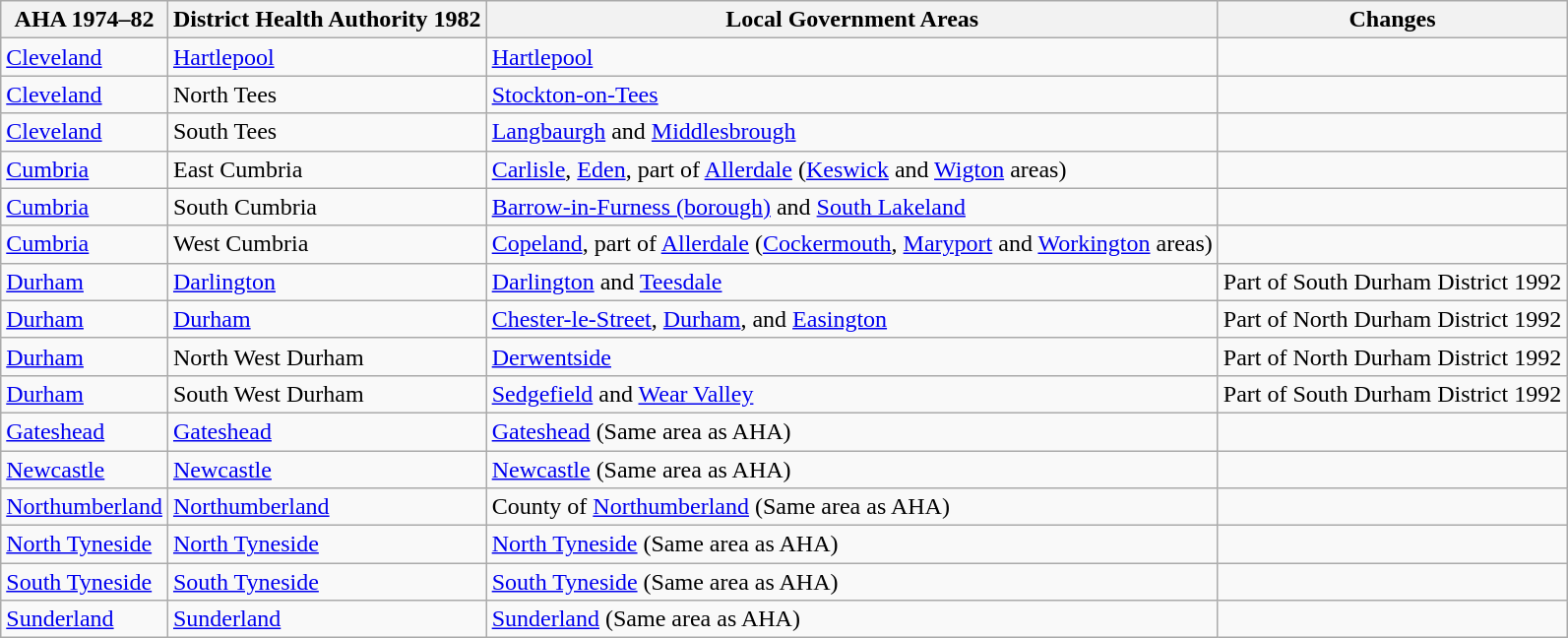<table class="wikitable">
<tr>
<th>AHA 1974–82</th>
<th>District Health Authority 1982</th>
<th>Local Government Areas</th>
<th>Changes</th>
</tr>
<tr>
<td><a href='#'>Cleveland</a></td>
<td><a href='#'>Hartlepool</a></td>
<td><a href='#'>Hartlepool</a></td>
<td></td>
</tr>
<tr>
<td><a href='#'>Cleveland</a></td>
<td>North Tees</td>
<td><a href='#'>Stockton-on-Tees</a></td>
<td></td>
</tr>
<tr>
<td><a href='#'>Cleveland</a></td>
<td>South Tees</td>
<td><a href='#'>Langbaurgh</a> and <a href='#'>Middlesbrough</a></td>
<td></td>
</tr>
<tr>
<td><a href='#'>Cumbria</a></td>
<td>East Cumbria</td>
<td><a href='#'>Carlisle</a>, <a href='#'>Eden</a>, part of <a href='#'>Allerdale</a> (<a href='#'>Keswick</a> and <a href='#'>Wigton</a> areas)</td>
<td></td>
</tr>
<tr>
<td><a href='#'>Cumbria</a></td>
<td>South Cumbria</td>
<td><a href='#'>Barrow-in-Furness (borough)</a> and <a href='#'>South Lakeland</a></td>
<td></td>
</tr>
<tr>
<td><a href='#'>Cumbria</a></td>
<td>West Cumbria</td>
<td><a href='#'>Copeland</a>, part of <a href='#'>Allerdale</a> (<a href='#'>Cockermouth</a>, <a href='#'>Maryport</a> and <a href='#'>Workington</a> areas)</td>
<td></td>
</tr>
<tr>
<td><a href='#'>Durham</a></td>
<td><a href='#'>Darlington</a></td>
<td><a href='#'>Darlington</a> and <a href='#'>Teesdale</a></td>
<td>Part of South Durham District 1992</td>
</tr>
<tr>
<td><a href='#'>Durham</a></td>
<td><a href='#'>Durham</a></td>
<td><a href='#'>Chester-le-Street</a>, <a href='#'>Durham</a>, and <a href='#'>Easington</a></td>
<td>Part of North Durham District 1992</td>
</tr>
<tr>
<td><a href='#'>Durham</a></td>
<td>North West Durham</td>
<td><a href='#'>Derwentside</a></td>
<td>Part of North Durham District 1992</td>
</tr>
<tr>
<td><a href='#'>Durham</a></td>
<td>South West Durham</td>
<td><a href='#'>Sedgefield</a> and <a href='#'>Wear Valley</a></td>
<td>Part of South Durham District 1992</td>
</tr>
<tr>
<td><a href='#'>Gateshead</a></td>
<td><a href='#'>Gateshead</a></td>
<td><a href='#'>Gateshead</a> (Same area as AHA)</td>
<td></td>
</tr>
<tr>
<td><a href='#'>Newcastle</a></td>
<td><a href='#'>Newcastle</a></td>
<td><a href='#'>Newcastle</a> (Same area as AHA)</td>
<td></td>
</tr>
<tr>
<td><a href='#'>Northumberland</a></td>
<td><a href='#'>Northumberland</a></td>
<td>County of <a href='#'>Northumberland</a> (Same area as AHA)</td>
<td></td>
</tr>
<tr>
<td><a href='#'>North Tyneside</a></td>
<td><a href='#'>North Tyneside</a></td>
<td><a href='#'>North Tyneside</a> (Same area as AHA)</td>
<td></td>
</tr>
<tr>
<td><a href='#'>South Tyneside</a></td>
<td><a href='#'>South Tyneside</a></td>
<td><a href='#'>South Tyneside</a> (Same area as AHA)</td>
<td></td>
</tr>
<tr>
<td><a href='#'>Sunderland</a></td>
<td><a href='#'>Sunderland</a></td>
<td><a href='#'>Sunderland</a> (Same area as AHA)</td>
<td></td>
</tr>
</table>
